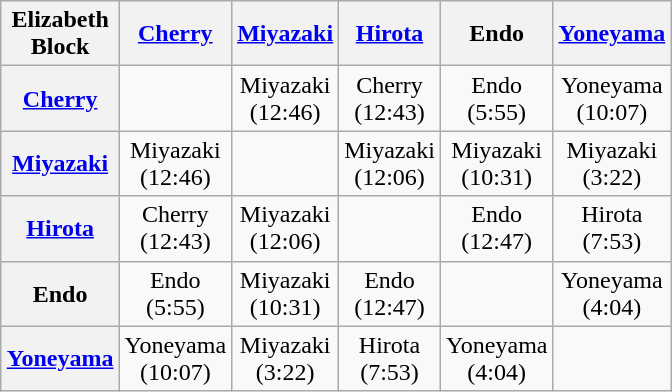<table class="wikitable" style="text-align:center; margin: 1em auto 1em auto;" width="25%">
<tr>
<th>Elizabeth Block</th>
<th><a href='#'>Cherry</a></th>
<th><a href='#'>Miyazaki</a></th>
<th><a href='#'>Hirota</a></th>
<th>Endo</th>
<th><a href='#'>Yoneyama</a></th>
</tr>
<tr>
<th><a href='#'>Cherry</a></th>
<td></td>
<td>Miyazaki<br>(12:46)</td>
<td>Cherry<br>(12:43)</td>
<td>Endo<br>(5:55)</td>
<td>Yoneyama<br>(10:07)</td>
</tr>
<tr>
<th><a href='#'>Miyazaki</a></th>
<td>Miyazaki<br>(12:46)</td>
<td></td>
<td>Miyazaki<br>(12:06)</td>
<td>Miyazaki<br>(10:31)</td>
<td>Miyazaki<br>(3:22)</td>
</tr>
<tr>
<th><a href='#'>Hirota</a></th>
<td>Cherry<br>(12:43)</td>
<td>Miyazaki<br>(12:06)</td>
<td></td>
<td>Endo<br>(12:47)</td>
<td>Hirota<br>(7:53)</td>
</tr>
<tr>
<th>Endo</th>
<td>Endo<br>(5:55)</td>
<td>Miyazaki<br>(10:31)</td>
<td>Endo<br>(12:47)</td>
<td></td>
<td>Yoneyama<br>(4:04)</td>
</tr>
<tr>
<th><a href='#'>Yoneyama</a></th>
<td>Yoneyama<br>(10:07)</td>
<td>Miyazaki<br>(3:22)</td>
<td>Hirota<br>(7:53)</td>
<td>Yoneyama<br>(4:04)</td>
<td></td>
</tr>
</table>
